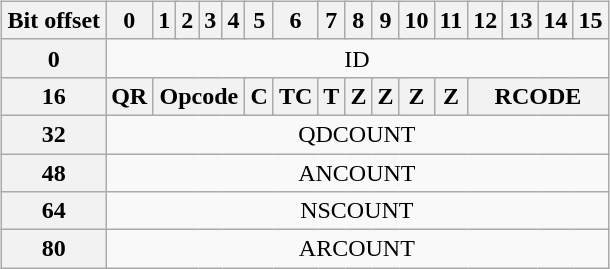<table width="700" align="center">
<tr>
<td><br><table class="wikitable" style="margin: 0 auto; text-align: center;">
<tr align="center">
<th>Bit offset</th>
<th colspan="4">0</th>
<th colspan="4">1</th>
<th colspan="4">2</th>
<th colspan="4">3</th>
<th colspan="4">4</th>
<th colspan="4">5</th>
<th colspan="4">6</th>
<th colspan="4">7</th>
<th colspan="4">8</th>
<th colspan="4">9</th>
<th colspan="4">10</th>
<th colspan="4">11</th>
<th colspan="4">12</th>
<th colspan="4">13</th>
<th colspan="4">14</th>
<th colspan="4">15</th>
</tr>
<tr align="center">
<th>0</th>
<td colspan="64">ID</td>
</tr>
<tr align="center">
<th>16</th>
<th colspan="4">QR</th>
<th colspan="16">Opcode</th>
<th colspan="4">C</th>
<th colspan="4">TC</th>
<th colspan="4">T</th>
<th colspan="4">Z</th>
<th colspan="4">Z</th>
<th colspan="4">Z</th>
<th colspan="4">Z</th>
<th colspan="16">RCODE</th>
</tr>
<tr align="center">
<th>32</th>
<td colspan="64">QDCOUNT</td>
</tr>
<tr align="center">
<th>48</th>
<td colspan="64">ANCOUNT</td>
</tr>
<tr align="center">
<th>64</th>
<td colspan="64">NSCOUNT</td>
</tr>
<tr align="center">
<th>80</th>
<td colspan="64">ARCOUNT</td>
</tr>
</table>
</td>
</tr>
</table>
